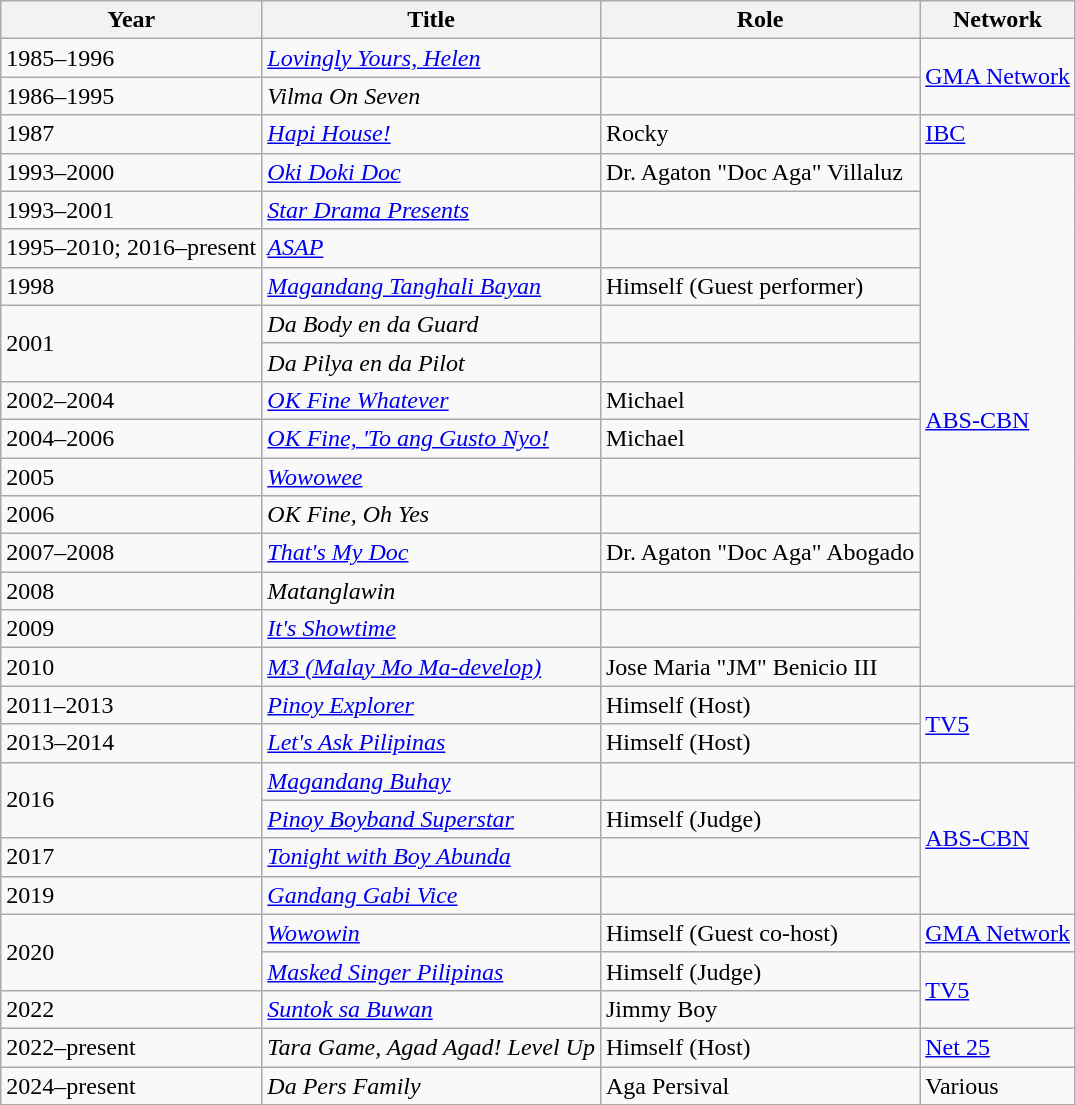<table class="wikitable">
<tr>
<th>Year</th>
<th>Title</th>
<th>Role</th>
<th>Network</th>
</tr>
<tr>
<td>1985–1996</td>
<td><em><a href='#'>Lovingly Yours, Helen</a></em></td>
<td></td>
<td rowspan="2"><a href='#'>GMA Network</a></td>
</tr>
<tr>
<td>1986–1995</td>
<td><em>Vilma On Seven</em></td>
<td></td>
</tr>
<tr>
<td>1987</td>
<td><em><a href='#'>Hapi House!</a></em></td>
<td>Rocky</td>
<td><a href='#'>IBC</a></td>
</tr>
<tr>
<td>1993–2000</td>
<td><em><a href='#'>Oki Doki Doc</a></em></td>
<td>Dr. Agaton "Doc Aga" Villaluz</td>
<td rowspan="14"><a href='#'>ABS-CBN</a></td>
</tr>
<tr>
<td>1993–2001</td>
<td><em><a href='#'>Star Drama Presents</a></em></td>
<td></td>
</tr>
<tr>
<td>1995–2010; 2016–present</td>
<td><em><a href='#'>ASAP</a></em></td>
<td></td>
</tr>
<tr>
<td>1998</td>
<td><em><a href='#'>Magandang Tanghali Bayan</a></em></td>
<td>Himself (Guest performer)</td>
</tr>
<tr>
<td rowspan="2">2001</td>
<td><em>Da Body en da Guard</em></td>
<td></td>
</tr>
<tr>
<td><em>Da Pilya en da Pilot</em></td>
<td></td>
</tr>
<tr>
<td>2002–2004</td>
<td><em><a href='#'>OK Fine Whatever</a></em></td>
<td>Michael</td>
</tr>
<tr>
<td>2004–2006</td>
<td><em><a href='#'>OK Fine, 'To ang Gusto Nyo!</a></em></td>
<td>Michael</td>
</tr>
<tr>
<td>2005</td>
<td><em><a href='#'>Wowowee</a></em></td>
<td></td>
</tr>
<tr>
<td>2006</td>
<td><em>OK Fine, Oh Yes</em></td>
<td></td>
</tr>
<tr>
<td>2007–2008</td>
<td><em><a href='#'>That's My Doc</a></em></td>
<td>Dr. Agaton "Doc Aga" Abogado</td>
</tr>
<tr>
<td>2008</td>
<td><em>Matanglawin</em></td>
<td></td>
</tr>
<tr>
<td>2009</td>
<td><em><a href='#'>It's Showtime</a></em></td>
<td></td>
</tr>
<tr>
<td>2010</td>
<td><em><a href='#'>M3 (Malay Mo Ma-develop)</a></em></td>
<td>Jose Maria "JM" Benicio III</td>
</tr>
<tr>
<td>2011–2013</td>
<td><em><a href='#'>Pinoy Explorer</a></em></td>
<td>Himself (Host)</td>
<td rowspan="2"><a href='#'>TV5</a></td>
</tr>
<tr>
<td>2013–2014</td>
<td><em><a href='#'>Let's Ask Pilipinas</a></em></td>
<td>Himself (Host)</td>
</tr>
<tr>
<td rowspan="2">2016</td>
<td><em><a href='#'>Magandang Buhay</a></em></td>
<td></td>
<td rowspan="4"><a href='#'>ABS-CBN</a></td>
</tr>
<tr>
<td><em><a href='#'>Pinoy Boyband Superstar</a></em></td>
<td>Himself (Judge)</td>
</tr>
<tr>
<td>2017</td>
<td><em><a href='#'>Tonight with Boy Abunda</a></em></td>
<td></td>
</tr>
<tr>
<td>2019</td>
<td><em><a href='#'>Gandang Gabi Vice</a></em></td>
<td></td>
</tr>
<tr>
<td rowspan="2">2020</td>
<td><em><a href='#'>Wowowin</a></em></td>
<td>Himself (Guest co-host)</td>
<td><a href='#'>GMA Network</a></td>
</tr>
<tr>
<td><em><a href='#'>Masked Singer Pilipinas</a></em></td>
<td>Himself (Judge)</td>
<td rowspan="2"><a href='#'>TV5</a></td>
</tr>
<tr>
<td>2022</td>
<td><em><a href='#'>Suntok sa Buwan</a></em></td>
<td>Jimmy Boy</td>
</tr>
<tr>
<td>2022–present</td>
<td><em>Tara Game, Agad Agad! Level Up</em></td>
<td>Himself (Host)</td>
<td><a href='#'>Net 25</a></td>
</tr>
<tr>
<td>2024–present</td>
<td><em>Da Pers Family</em></td>
<td>Aga Persival</td>
<td>Various</td>
</tr>
</table>
